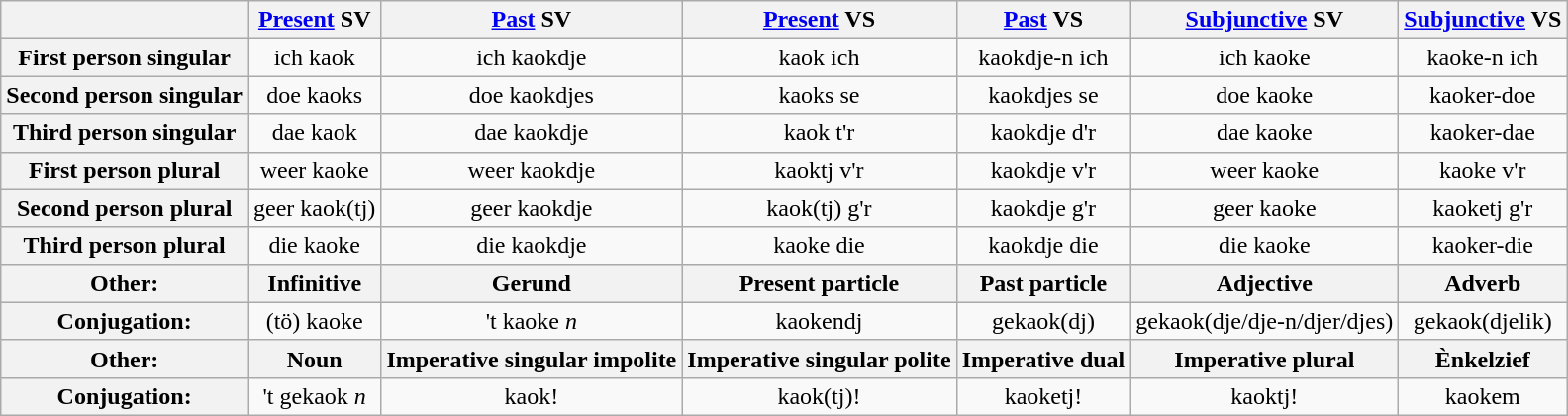<table class="wikitable" style="text-align: center;">
<tr>
<th></th>
<th><a href='#'>Present</a> SV</th>
<th><a href='#'>Past</a> SV</th>
<th><a href='#'>Present</a> VS</th>
<th><a href='#'>Past</a> VS</th>
<th><a href='#'>Subjunctive</a> SV</th>
<th><a href='#'>Subjunctive</a> VS</th>
</tr>
<tr>
<th>First person singular</th>
<td>ich kaok</td>
<td>ich kaokdje</td>
<td>kaok ich</td>
<td>kaokdje-n ich</td>
<td>ich kaoke</td>
<td>kaoke-n ich</td>
</tr>
<tr>
<th>Second person singular</th>
<td>doe kaoks</td>
<td>doe kaokdjes</td>
<td>kaoks se</td>
<td>kaokdjes se</td>
<td>doe kaoke</td>
<td>kaoker-doe</td>
</tr>
<tr>
<th>Third person singular</th>
<td>dae kaok</td>
<td>dae kaokdje</td>
<td>kaok t'r</td>
<td>kaokdje d'r</td>
<td>dae kaoke</td>
<td>kaoker-dae</td>
</tr>
<tr>
<th>First person plural</th>
<td>weer kaoke</td>
<td>weer kaokdje</td>
<td>kaoktj v'r</td>
<td>kaokdje v'r</td>
<td>weer kaoke</td>
<td>kaoke v'r</td>
</tr>
<tr>
<th>Second person plural</th>
<td>geer kaok(tj)</td>
<td>geer kaokdje</td>
<td>kaok(tj) g'r</td>
<td>kaokdje g'r</td>
<td>geer kaoke</td>
<td>kaoketj g'r</td>
</tr>
<tr>
<th>Third person plural</th>
<td>die kaoke</td>
<td>die kaokdje</td>
<td>kaoke die</td>
<td>kaokdje die</td>
<td>die kaoke</td>
<td>kaoker-die</td>
</tr>
<tr>
<th>Other:</th>
<th>Infinitive</th>
<th>Gerund</th>
<th>Present particle</th>
<th>Past particle</th>
<th>Adjective</th>
<th>Adverb</th>
</tr>
<tr>
<th>Conjugation:</th>
<td>(tö) kaoke</td>
<td>'t kaoke <em>n</em></td>
<td>kaokendj</td>
<td>gekaok(dj)</td>
<td>gekaok(dje/dje-n/djer/djes)</td>
<td>gekaok(djelik)</td>
</tr>
<tr>
<th>Other:</th>
<th>Noun</th>
<th>Imperative singular impolite</th>
<th>Imperative singular polite</th>
<th>Imperative dual</th>
<th>Imperative plural</th>
<th>Ènkelzief</th>
</tr>
<tr>
<th>Conjugation:</th>
<td>'t gekaok <em>n</em></td>
<td>kaok!</td>
<td>kaok(tj)!</td>
<td>kaoketj!</td>
<td>kaoktj!</td>
<td>kaokem</td>
</tr>
</table>
